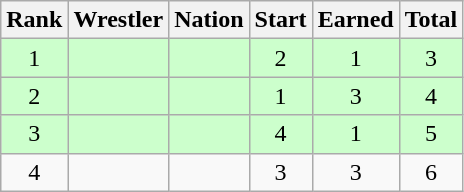<table class="wikitable sortable" style="text-align:center;">
<tr>
<th>Rank</th>
<th>Wrestler</th>
<th>Nation</th>
<th>Start</th>
<th>Earned</th>
<th>Total</th>
</tr>
<tr style="background:#cfc;">
<td>1</td>
<td align=left></td>
<td align=left></td>
<td>2</td>
<td>1</td>
<td>3</td>
</tr>
<tr style="background:#cfc;">
<td>2</td>
<td align=left></td>
<td align=left></td>
<td>1</td>
<td>3</td>
<td>4</td>
</tr>
<tr style="background:#cfc;">
<td>3</td>
<td align=left></td>
<td align=left></td>
<td>4</td>
<td>1</td>
<td>5</td>
</tr>
<tr>
<td>4</td>
<td align=left></td>
<td align=left></td>
<td>3</td>
<td>3</td>
<td>6</td>
</tr>
</table>
